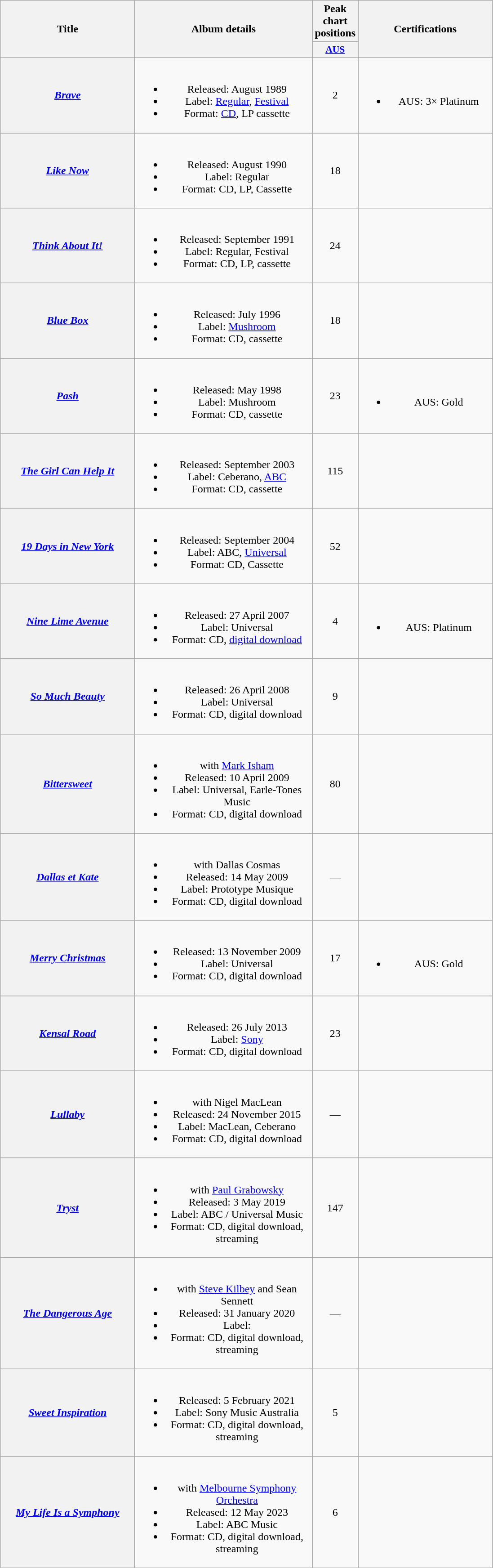<table class="wikitable plainrowheaders" style="text-align:center;" border="1">
<tr>
<th scope="col" rowspan="2" style="width:12em;">Title</th>
<th scope="col" rowspan="2" style="width:16em;">Album details</th>
<th scope="col" colspan="1">Peak chart positions</th>
<th scope="col" rowspan="2" style="width:12em;">Certifications</th>
</tr>
<tr>
<th scope="col" style="width:3em;font-size:90%;"><a href='#'>AUS</a><br></th>
</tr>
<tr>
<th scope="row"><em><a href='#'>Brave</a></em></th>
<td><br><ul><li>Released: August 1989</li><li>Label: <a href='#'>Regular</a>, <a href='#'>Festival</a></li><li>Format: <a href='#'>CD</a>, LP cassette</li></ul></td>
<td>2</td>
<td><br><ul><li>AUS: 3× Platinum</li></ul></td>
</tr>
<tr>
<th scope="row"><em><a href='#'>Like Now</a></em></th>
<td><br><ul><li>Released: August 1990</li><li>Label: Regular</li><li>Format: CD, LP, Cassette</li></ul></td>
<td>18</td>
<td></td>
</tr>
<tr>
<th scope="row"><em><a href='#'>Think About It!</a></em></th>
<td><br><ul><li>Released: September 1991</li><li>Label: Regular, Festival</li><li>Format: CD, LP, cassette</li></ul></td>
<td>24</td>
<td></td>
</tr>
<tr>
<th scope="row"><em><a href='#'>Blue Box</a></em></th>
<td><br><ul><li>Released: July 1996</li><li>Label: <a href='#'>Mushroom</a></li><li>Format: CD, cassette</li></ul></td>
<td>18</td>
<td></td>
</tr>
<tr>
<th scope="row"><em><a href='#'>Pash</a></em></th>
<td><br><ul><li>Released: May 1998</li><li>Label: Mushroom</li><li>Format: CD, cassette</li></ul></td>
<td>23</td>
<td><br><ul><li>AUS: Gold</li></ul></td>
</tr>
<tr>
<th scope="row"><em><a href='#'>The Girl Can Help It</a></em></th>
<td><br><ul><li>Released: September 2003</li><li>Label: Ceberano, <a href='#'>ABC</a></li><li>Format: CD, cassette</li></ul></td>
<td>115</td>
<td></td>
</tr>
<tr>
<th scope="row"><em><a href='#'>19 Days in New York</a></em></th>
<td><br><ul><li>Released: September 2004</li><li>Label: ABC, <a href='#'>Universal</a></li><li>Format: CD, Cassette</li></ul></td>
<td>52</td>
<td></td>
</tr>
<tr>
<th scope="row"><em><a href='#'>Nine Lime Avenue</a></em></th>
<td><br><ul><li>Released: 27 April 2007</li><li>Label: Universal</li><li>Format: CD, <a href='#'>digital download</a></li></ul></td>
<td>4</td>
<td><br><ul><li>AUS: Platinum</li></ul></td>
</tr>
<tr>
<th scope="row"><em><a href='#'>So Much Beauty</a></em></th>
<td><br><ul><li>Released: 26 April 2008</li><li>Label: Universal</li><li>Format: CD, digital download</li></ul></td>
<td>9</td>
<td></td>
</tr>
<tr>
<th scope="row"><em><a href='#'>Bittersweet</a></em></th>
<td><br><ul><li>with <a href='#'>Mark Isham</a></li><li>Released: 10 April 2009</li><li>Label: Universal, Earle-Tones Music</li><li>Format: CD, digital download</li></ul></td>
<td>80</td>
<td></td>
</tr>
<tr>
<th scope="row"><em><a href='#'>Dallas et Kate</a></em></th>
<td><br><ul><li>with Dallas Cosmas</li><li>Released: 14 May 2009</li><li>Label: Prototype Musique</li><li>Format: CD, digital download</li></ul></td>
<td>—</td>
<td></td>
</tr>
<tr>
<th scope="row"><em><a href='#'>Merry Christmas</a></em></th>
<td><br><ul><li>Released: 13 November 2009</li><li>Label: Universal</li><li>Format: CD, digital download</li></ul></td>
<td>17</td>
<td><br><ul><li>AUS: Gold</li></ul></td>
</tr>
<tr>
<th scope="row"><em><a href='#'>Kensal Road</a></em></th>
<td><br><ul><li>Released: 26 July 2013</li><li>Label: <a href='#'>Sony</a></li><li>Format: CD, digital download</li></ul></td>
<td>23</td>
<td></td>
</tr>
<tr>
<th scope="row"><em><a href='#'>Lullaby</a></em></th>
<td><br><ul><li>with Nigel MacLean</li><li>Released: 24 November 2015</li><li>Label: MacLean, Ceberano</li><li>Format: CD, digital download</li></ul></td>
<td>—</td>
<td></td>
</tr>
<tr>
<th scope="row"><em><a href='#'>Tryst</a></em></th>
<td><br><ul><li>with <a href='#'>Paul Grabowsky</a></li><li>Released: 3 May 2019</li><li>Label: ABC / Universal Music</li><li>Format: CD, digital download, streaming</li></ul></td>
<td>147</td>
<td></td>
</tr>
<tr>
<th scope="row"><em><a href='#'>The Dangerous Age</a></em></th>
<td><br><ul><li>with <a href='#'>Steve Kilbey</a> and Sean Sennett</li><li>Released: 31 January 2020</li><li>Label:</li><li>Format: CD, digital download, streaming</li></ul></td>
<td>—</td>
<td></td>
</tr>
<tr>
<th scope="row"><em><a href='#'>Sweet Inspiration</a></em></th>
<td><br><ul><li>Released: 5 February 2021</li><li>Label: Sony Music Australia</li><li>Format: CD, digital download, streaming</li></ul></td>
<td>5<br></td>
<td></td>
</tr>
<tr>
<th scope="row"><em><a href='#'>My Life Is a Symphony</a></em></th>
<td><br><ul><li>with <a href='#'>Melbourne Symphony Orchestra</a></li><li>Released: 12 May 2023</li><li>Label: ABC Music</li><li>Format: CD, digital download, streaming</li></ul></td>
<td>6<br></td>
<td></td>
</tr>
</table>
